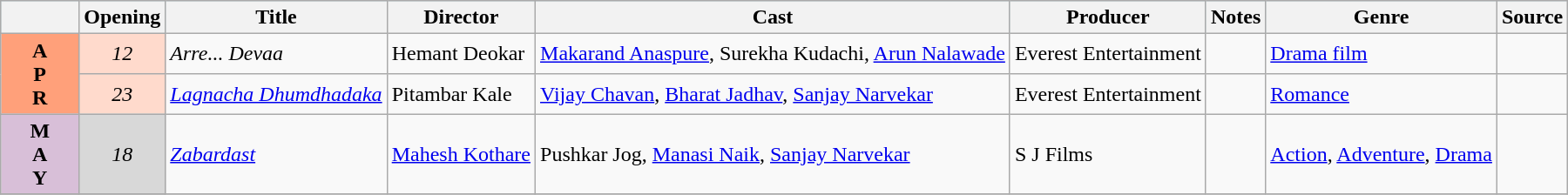<table class="wikitable">
<tr style="background:#b0e0e6; text-align:center;">
<th style="width:5%; colspan="2"></th>
<th>Opening</th>
<th>Title</th>
<th>Director</th>
<th>Cast</th>
<th>Producer</th>
<th>Notes</th>
<th>Genre</th>
<th>Source</th>
</tr>
<tr>
<td rowspan="2" style="text-align:center; background:#ffa07a;"><strong>A<br>P<br>R</strong></td>
<td rowspan="1" style="text-align:center; background:#ffdacc;"><em>12</em></td>
<td><em>Arre... Devaa</em></td>
<td>Hemant Deokar</td>
<td><a href='#'>Makarand Anaspure</a>, Surekha Kudachi, <a href='#'>Arun Nalawade</a></td>
<td>Everest Entertainment</td>
<td></td>
<td><a href='#'>Drama film</a></td>
<td></td>
</tr>
<tr>
<td rowspan="1" style="text-align:center; background:#ffdacc;"><em>23</em></td>
<td><em><a href='#'>Lagnacha Dhumdhadaka</a></em></td>
<td>Pitambar Kale</td>
<td><a href='#'>Vijay Chavan</a>, <a href='#'>Bharat Jadhav</a>, <a href='#'>Sanjay Narvekar</a></td>
<td>Everest Entertainment</td>
<td></td>
<td><a href='#'>Romance</a></td>
<td></td>
</tr>
<tr>
<td rowspan="1" style="text-align:center; background:thistle;"><strong>M<br>A<br>Y</strong></td>
<td rowspan="1" style="text-align:center; background:#d8d8d8;"><em>18</em></td>
<td><em><a href='#'>Zabardast</a></em></td>
<td><a href='#'>Mahesh Kothare</a></td>
<td>Pushkar Jog, <a href='#'>Manasi Naik</a>, <a href='#'>Sanjay Narvekar</a></td>
<td>S J Films</td>
<td></td>
<td><a href='#'>Action</a>, <a href='#'>Adventure</a>, <a href='#'>Drama</a></td>
<td></td>
</tr>
<tr>
</tr>
</table>
